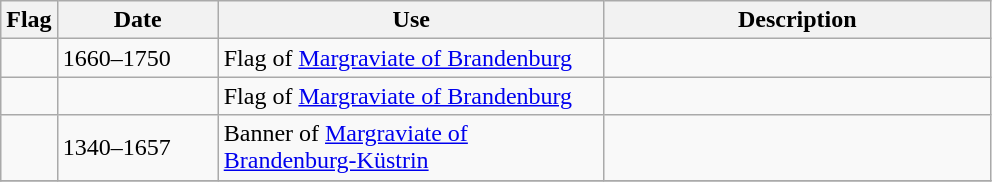<table class="wikitable">
<tr>
<th>Flag</th>
<th style="width:100px">Date</th>
<th style="width:250px">Use</th>
<th style="width:250px">Description</th>
</tr>
<tr>
<td></td>
<td>1660–1750</td>
<td>Flag of <a href='#'>Margraviate of Brandenburg</a></td>
<td></td>
</tr>
<tr>
<td></td>
<td></td>
<td>Flag of <a href='#'>Margraviate of Brandenburg</a></td>
<td></td>
</tr>
<tr>
<td></td>
<td>1340–1657</td>
<td>Banner of <a href='#'>Margraviate of Brandenburg-Küstrin</a></td>
<td></td>
</tr>
<tr>
</tr>
</table>
